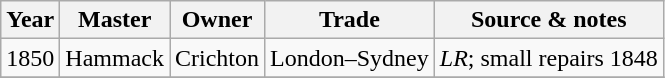<table class=" wikitable">
<tr>
<th>Year</th>
<th>Master</th>
<th>Owner</th>
<th>Trade</th>
<th>Source & notes</th>
</tr>
<tr>
<td>1850</td>
<td>Hammack</td>
<td>Crichton</td>
<td>London–Sydney</td>
<td><em>LR</em>; small repairs 1848</td>
</tr>
<tr>
</tr>
</table>
